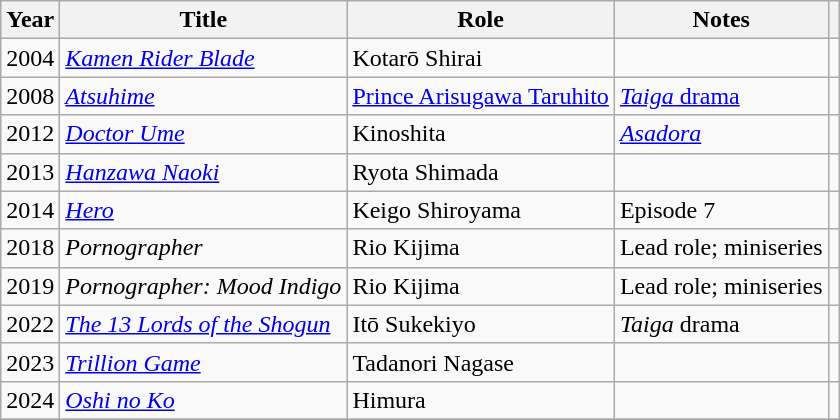<table class="wikitable sortable">
<tr>
<th>Year</th>
<th>Title</th>
<th>Role</th>
<th class="unsortable">Notes</th>
<th class="unsortable"></th>
</tr>
<tr>
<td>2004</td>
<td><em><a href='#'>Kamen Rider Blade</a></em></td>
<td>Kotarō Shirai</td>
<td></td>
<td></td>
</tr>
<tr>
<td>2008</td>
<td><em><a href='#'>Atsuhime</a></em></td>
<td><a href='#'>Prince Arisugawa Taruhito</a></td>
<td><a href='#'><em>Taiga</em> drama</a></td>
<td></td>
</tr>
<tr>
<td>2012</td>
<td><em><a href='#'>Doctor Ume</a></em></td>
<td>Kinoshita</td>
<td><em><a href='#'>Asadora</a></em></td>
<td></td>
</tr>
<tr>
<td>2013</td>
<td><em><a href='#'>Hanzawa Naoki</a></em></td>
<td>Ryota Shimada</td>
<td></td>
<td></td>
</tr>
<tr>
<td>2014</td>
<td><em><a href='#'>Hero</a></em></td>
<td>Keigo Shiroyama</td>
<td>Episode 7</td>
<td></td>
</tr>
<tr>
<td>2018</td>
<td><em>Pornographer</em></td>
<td>Rio Kijima</td>
<td>Lead role; miniseries</td>
<td></td>
</tr>
<tr>
<td>2019</td>
<td><em>Pornographer: Mood Indigo</em></td>
<td>Rio Kijima</td>
<td>Lead role; miniseries</td>
<td></td>
</tr>
<tr>
<td>2022</td>
<td><em><a href='#'>The 13 Lords of the Shogun</a></em></td>
<td>Itō Sukekiyo</td>
<td><em>Taiga</em> drama</td>
<td></td>
</tr>
<tr>
<td>2023</td>
<td><em><a href='#'>Trillion Game</a></em></td>
<td>Tadanori Nagase</td>
<td></td>
<td></td>
</tr>
<tr>
<td>2024</td>
<td><em><a href='#'>Oshi no Ko</a></em></td>
<td>Himura</td>
<td></td>
<td></td>
</tr>
<tr>
</tr>
</table>
